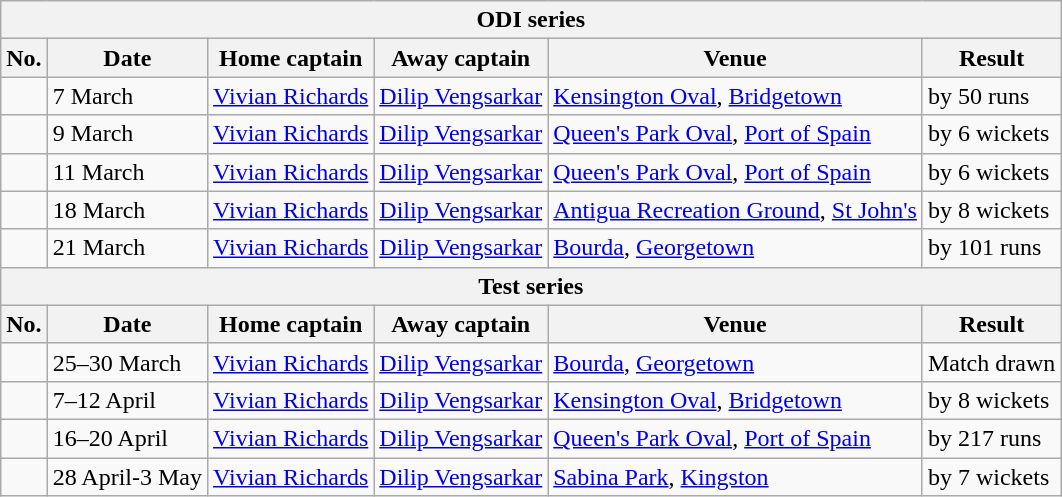<table class="wikitable">
<tr>
<th colspan="9">ODI series</th>
</tr>
<tr>
<th>No.</th>
<th>Date</th>
<th>Home captain</th>
<th>Away captain</th>
<th>Venue</th>
<th>Result</th>
</tr>
<tr>
<td></td>
<td>7 March</td>
<td><a href='#'>Vivian Richards</a></td>
<td><a href='#'>Dilip Vengsarkar</a></td>
<td><a href='#'>Kensington Oval</a>, <a href='#'>Bridgetown</a></td>
<td> by 50 runs</td>
</tr>
<tr>
<td></td>
<td>9 March</td>
<td><a href='#'>Vivian Richards</a></td>
<td><a href='#'>Dilip Vengsarkar</a></td>
<td><a href='#'>Queen's Park Oval</a>, <a href='#'>Port of Spain</a></td>
<td> by 6 wickets</td>
</tr>
<tr>
<td></td>
<td>11 March</td>
<td><a href='#'>Vivian Richards</a></td>
<td><a href='#'>Dilip Vengsarkar</a></td>
<td><a href='#'>Queen's Park Oval</a>, <a href='#'>Port of Spain</a></td>
<td> by 6 wickets</td>
</tr>
<tr>
<td></td>
<td>18 March</td>
<td><a href='#'>Vivian Richards</a></td>
<td><a href='#'>Dilip Vengsarkar</a></td>
<td><a href='#'>Antigua Recreation Ground</a>, <a href='#'>St John's</a></td>
<td> by 8 wickets</td>
</tr>
<tr>
<td></td>
<td>21 March</td>
<td><a href='#'>Vivian Richards</a></td>
<td><a href='#'>Dilip Vengsarkar</a></td>
<td><a href='#'>Bourda</a>, <a href='#'>Georgetown</a></td>
<td> by 101 runs</td>
</tr>
<tr>
<th colspan="9">Test series</th>
</tr>
<tr>
<th>No.</th>
<th>Date</th>
<th>Home captain</th>
<th>Away captain</th>
<th>Venue</th>
<th>Result</th>
</tr>
<tr>
<td></td>
<td>25–30 March</td>
<td><a href='#'>Vivian Richards</a></td>
<td><a href='#'>Dilip Vengsarkar</a></td>
<td><a href='#'>Bourda</a>, <a href='#'>Georgetown</a></td>
<td>Match drawn</td>
</tr>
<tr>
<td></td>
<td>7–12 April</td>
<td><a href='#'>Vivian Richards</a></td>
<td><a href='#'>Dilip Vengsarkar</a></td>
<td><a href='#'>Kensington Oval</a>, <a href='#'>Bridgetown</a></td>
<td> by 8 wickets</td>
</tr>
<tr>
<td></td>
<td>16–20 April</td>
<td><a href='#'>Vivian Richards</a></td>
<td><a href='#'>Dilip Vengsarkar</a></td>
<td><a href='#'>Queen's Park Oval</a>, <a href='#'>Port of Spain</a></td>
<td> by 217 runs</td>
</tr>
<tr>
<td></td>
<td>28 April-3 May</td>
<td><a href='#'>Vivian Richards</a></td>
<td><a href='#'>Dilip Vengsarkar</a></td>
<td><a href='#'>Sabina Park</a>, <a href='#'>Kingston</a></td>
<td> by 7 wickets</td>
</tr>
</table>
